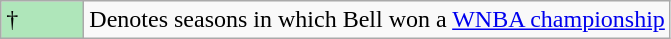<table class="wikitable">
<tr>
<td style="background:#afe6ba; width:3em;">†</td>
<td>Denotes seasons in which Bell won a <a href='#'>WNBA championship</a></td>
</tr>
</table>
